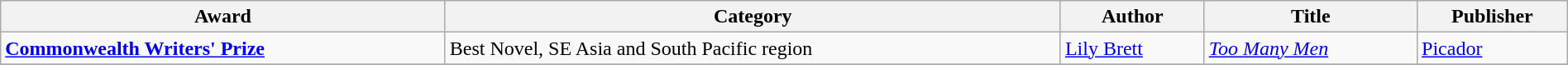<table class="wikitable" width=100%>
<tr>
<th>Award</th>
<th>Category</th>
<th>Author</th>
<th>Title</th>
<th>Publisher</th>
</tr>
<tr>
<td><strong><a href='#'>Commonwealth Writers' Prize</a></strong></td>
<td>Best Novel, SE Asia and South Pacific region</td>
<td><a href='#'>Lily Brett</a></td>
<td><em><a href='#'>Too Many Men</a></em></td>
<td><a href='#'>Picador</a></td>
</tr>
<tr>
</tr>
</table>
